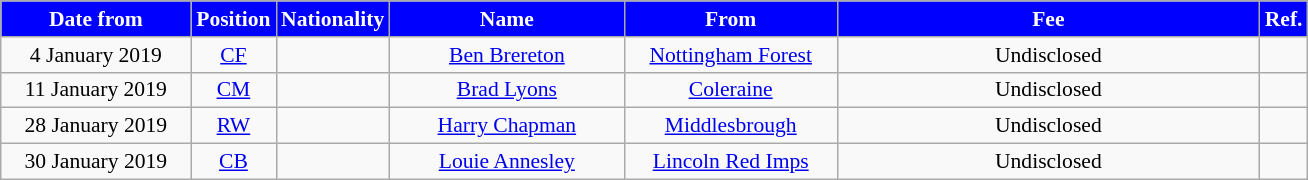<table class="wikitable"  style="text-align:center; font-size:90%; ">
<tr>
<th style="background:#0000FF; color:white; width:120px;">Date from</th>
<th style="background:#0000FF; color:white; width:50px;">Position</th>
<th style="background:#0000FF; color:white; width:50px;">Nationality</th>
<th style="background:#0000FF; color:white; width:150px;">Name</th>
<th style="background:#0000FF; color:white; width:135px;">From</th>
<th style="background:#0000FF; color:white; width:275px;">Fee</th>
<th style="background:#0000FF; color:white; width:25px;">Ref.</th>
</tr>
<tr>
<td>4 January 2019</td>
<td><a href='#'>CF</a></td>
<td></td>
<td><a href='#'>Ben Brereton</a></td>
<td><a href='#'>Nottingham Forest</a></td>
<td>Undisclosed</td>
<td></td>
</tr>
<tr>
<td>11 January 2019</td>
<td><a href='#'>CM</a></td>
<td></td>
<td><a href='#'>Brad Lyons</a></td>
<td> <a href='#'>Coleraine</a></td>
<td>Undisclosed</td>
<td></td>
</tr>
<tr>
<td>28 January 2019</td>
<td><a href='#'>RW</a></td>
<td></td>
<td><a href='#'>Harry Chapman</a></td>
<td><a href='#'>Middlesbrough</a></td>
<td>Undisclosed</td>
<td></td>
</tr>
<tr>
<td>30 January 2019</td>
<td><a href='#'>CB</a></td>
<td></td>
<td><a href='#'>Louie Annesley</a></td>
<td> <a href='#'>Lincoln Red Imps</a></td>
<td>Undisclosed</td>
<td></td>
</tr>
</table>
